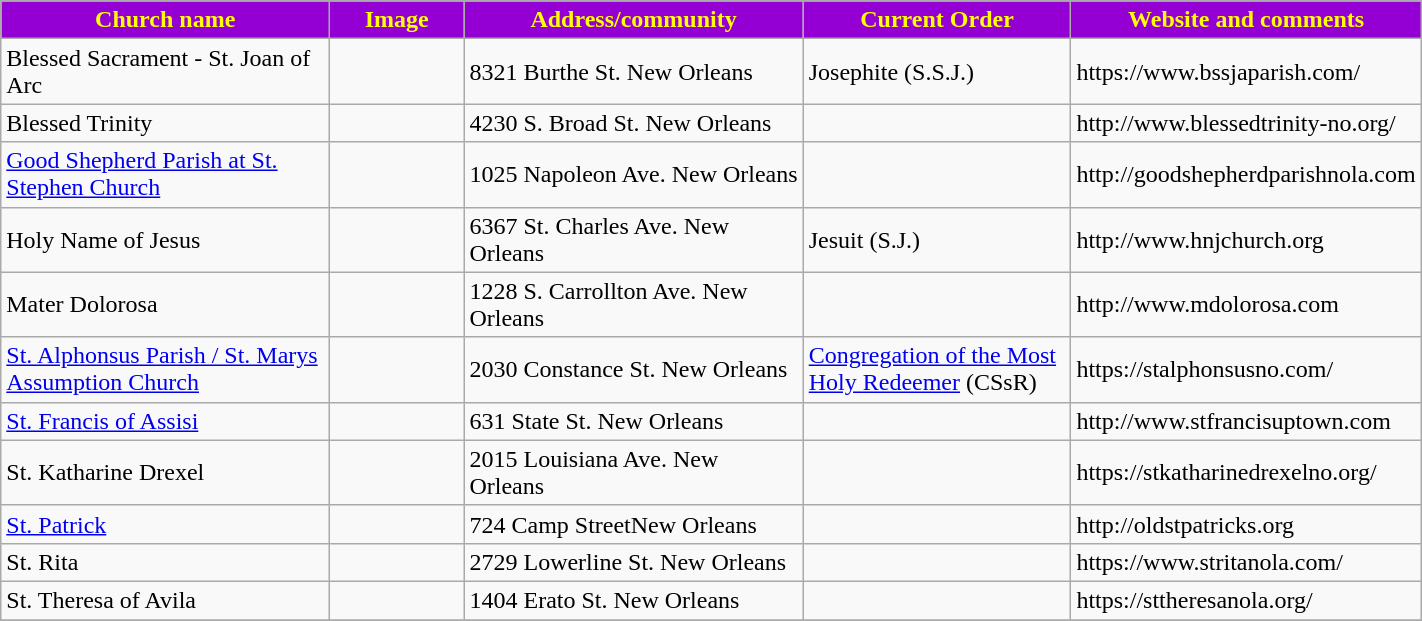<table class="wikitable sortable" style="width:75%">
<tr>
<th style="background:darkviolet; color:yellow;" width="25%"><strong>Church name</strong></th>
<th style="background:darkviolet; color:yellow;" width="10%"><strong>Image</strong></th>
<th style="background:darkviolet; color:yellow;" width="25%"><strong>Address/community</strong></th>
<th style="background:darkviolet; color:yellow;" width="20%"><strong>Current Order</strong></th>
<th style="background:darkviolet; color:yellow;" width="20%"><strong>Website and comments</strong></th>
</tr>
<tr>
<td>Blessed Sacrament - St. Joan of Arc</td>
<td></td>
<td>8321 Burthe St. New Orleans</td>
<td>Josephite (S.S.J.)</td>
<td>https://www.bssjaparish.com/</td>
</tr>
<tr>
<td>Blessed Trinity</td>
<td></td>
<td>4230 S. Broad St. New Orleans</td>
<td></td>
<td>http://www.blessedtrinity-no.org/</td>
</tr>
<tr>
<td><a href='#'>Good Shepherd Parish at St. Stephen Church</a></td>
<td></td>
<td>1025 Napoleon Ave. New Orleans</td>
<td></td>
<td>http://goodshepherdparishnola.com</td>
</tr>
<tr>
<td>Holy Name of Jesus</td>
<td></td>
<td>6367 St. Charles Ave. New Orleans</td>
<td>Jesuit (S.J.)</td>
<td>http://www.hnjchurch.org</td>
</tr>
<tr>
<td>Mater Dolorosa</td>
<td></td>
<td>1228 S. Carrollton Ave. New Orleans</td>
<td></td>
<td>http://www.mdolorosa.com</td>
</tr>
<tr>
<td><a href='#'>St. Alphonsus Parish / St. Marys Assumption Church</a></td>
<td></td>
<td>2030 Constance St. New Orleans</td>
<td><a href='#'>Congregation of the Most Holy Redeemer</a> (CSsR)</td>
<td>https://stalphonsusno.com/</td>
</tr>
<tr>
<td><a href='#'>St. Francis of Assisi</a></td>
<td></td>
<td>631 State St. New Orleans</td>
<td></td>
<td>http://www.stfrancisuptown.com</td>
</tr>
<tr>
<td>St. Katharine Drexel</td>
<td></td>
<td>2015 Louisiana Ave. New Orleans</td>
<td></td>
<td>https://stkatharinedrexelno.org/</td>
</tr>
<tr>
<td><a href='#'>St. Patrick</a></td>
<td></td>
<td>724 Camp StreetNew Orleans</td>
<td></td>
<td>http://oldstpatricks.org</td>
</tr>
<tr>
<td>St. Rita</td>
<td></td>
<td>2729 Lowerline St. New Orleans</td>
<td></td>
<td>https://www.stritanola.com/</td>
</tr>
<tr>
<td>St. Theresa of Avila</td>
<td></td>
<td>1404 Erato St. New Orleans</td>
<td></td>
<td>https://sttheresanola.org/</td>
</tr>
<tr>
</tr>
</table>
